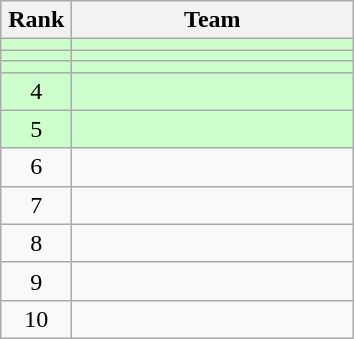<table class="wikitable" style="text-align: center;">
<tr>
<th width=40>Rank</th>
<th width=180>Team</th>
</tr>
<tr bgcolor=#CCFFCC>
<td></td>
<td align="left"></td>
</tr>
<tr bgcolor=#CCFFCC>
<td></td>
<td align="left"></td>
</tr>
<tr bgcolor=#CCFFCC>
<td></td>
<td align="left"></td>
</tr>
<tr bgcolor=#CCFFCC>
<td>4</td>
<td align="left"></td>
</tr>
<tr bgcolor=#CCFFCC>
<td>5</td>
<td align="left"></td>
</tr>
<tr>
<td>6</td>
<td align="left"></td>
</tr>
<tr>
<td>7</td>
<td align="left"></td>
</tr>
<tr>
<td>8</td>
<td align="left"></td>
</tr>
<tr>
<td>9</td>
<td align="left"></td>
</tr>
<tr>
<td>10</td>
<td align="left"></td>
</tr>
</table>
